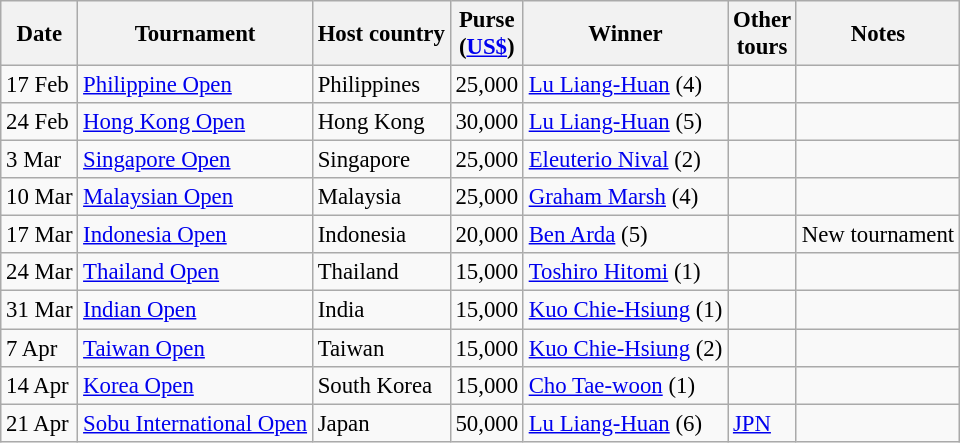<table class="wikitable" style="font-size:95%">
<tr>
<th>Date</th>
<th>Tournament</th>
<th>Host country</th>
<th>Purse<br>(<a href='#'>US$</a>)</th>
<th>Winner</th>
<th>Other<br>tours</th>
<th>Notes</th>
</tr>
<tr>
<td>17 Feb</td>
<td><a href='#'>Philippine Open</a></td>
<td>Philippines</td>
<td align=right>25,000</td>
<td> <a href='#'>Lu Liang-Huan</a> (4)</td>
<td></td>
<td></td>
</tr>
<tr>
<td>24 Feb</td>
<td><a href='#'>Hong Kong Open</a></td>
<td>Hong Kong</td>
<td align=right>30,000</td>
<td> <a href='#'>Lu Liang-Huan</a> (5)</td>
<td></td>
<td></td>
</tr>
<tr>
<td>3 Mar</td>
<td><a href='#'>Singapore Open</a></td>
<td>Singapore</td>
<td align=right>25,000</td>
<td> <a href='#'>Eleuterio Nival</a> (2)</td>
<td></td>
<td></td>
</tr>
<tr>
<td>10 Mar</td>
<td><a href='#'>Malaysian Open</a></td>
<td>Malaysia</td>
<td align=right>25,000</td>
<td> <a href='#'>Graham Marsh</a> (4)</td>
<td></td>
<td></td>
</tr>
<tr>
<td>17 Mar</td>
<td><a href='#'>Indonesia Open</a></td>
<td>Indonesia</td>
<td align=right>20,000</td>
<td> <a href='#'>Ben Arda</a> (5)</td>
<td></td>
<td>New tournament</td>
</tr>
<tr>
<td>24 Mar</td>
<td><a href='#'>Thailand Open</a></td>
<td>Thailand</td>
<td align=right>15,000</td>
<td> <a href='#'>Toshiro Hitomi</a> (1)</td>
<td></td>
<td></td>
</tr>
<tr>
<td>31 Mar</td>
<td><a href='#'>Indian Open</a></td>
<td>India</td>
<td align=right>15,000</td>
<td> <a href='#'>Kuo Chie-Hsiung</a> (1)</td>
<td></td>
<td></td>
</tr>
<tr>
<td>7 Apr</td>
<td><a href='#'>Taiwan Open</a></td>
<td>Taiwan</td>
<td align=right>15,000</td>
<td> <a href='#'>Kuo Chie-Hsiung</a> (2)</td>
<td></td>
<td></td>
</tr>
<tr>
<td>14 Apr</td>
<td><a href='#'>Korea Open</a></td>
<td>South Korea</td>
<td align=right>15,000</td>
<td> <a href='#'>Cho Tae-woon</a> (1)</td>
<td></td>
<td></td>
</tr>
<tr>
<td>21 Apr</td>
<td><a href='#'>Sobu International Open</a></td>
<td>Japan</td>
<td align=right>50,000</td>
<td> <a href='#'>Lu Liang-Huan</a> (6)</td>
<td><a href='#'>JPN</a></td>
<td></td>
</tr>
</table>
